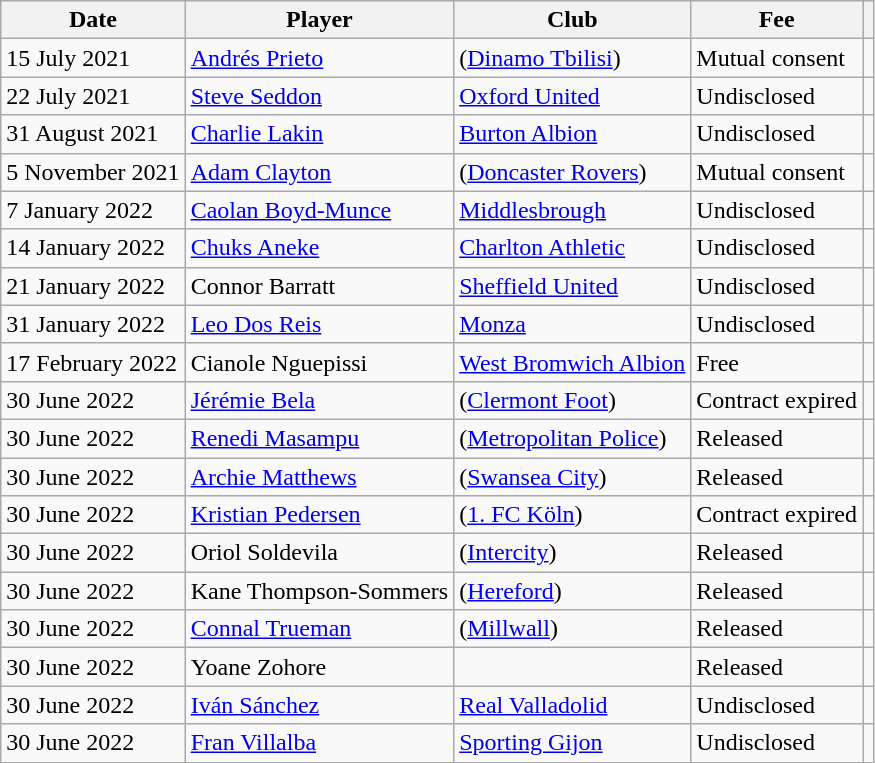<table class="wikitable" style=text-align: left>
<tr>
<th>Date</th>
<th>Player</th>
<th>Club </th>
<th>Fee</th>
<th></th>
</tr>
<tr>
<td>15 July 2021</td>
<td><a href='#'>Andrés Prieto</a></td>
<td>(<a href='#'>Dinamo Tbilisi</a>)</td>
<td>Mutual consent</td>
<td style=text-align:center></td>
</tr>
<tr>
<td>22 July 2021</td>
<td><a href='#'>Steve Seddon</a></td>
<td><a href='#'>Oxford United</a></td>
<td>Undisclosed</td>
<td style=text-align:center></td>
</tr>
<tr>
<td>31 August 2021</td>
<td><a href='#'>Charlie Lakin</a></td>
<td><a href='#'>Burton Albion</a></td>
<td>Undisclosed</td>
<td style=text-align:center></td>
</tr>
<tr>
<td>5 November 2021</td>
<td><a href='#'>Adam Clayton</a></td>
<td>(<a href='#'>Doncaster Rovers</a>)</td>
<td>Mutual consent</td>
<td style=text-align:center></td>
</tr>
<tr>
<td>7 January 2022</td>
<td><a href='#'>Caolan Boyd-Munce</a></td>
<td><a href='#'>Middlesbrough</a></td>
<td>Undisclosed</td>
<td style=text-align:center></td>
</tr>
<tr>
<td>14 January 2022</td>
<td><a href='#'>Chuks Aneke</a></td>
<td><a href='#'>Charlton Athletic</a></td>
<td>Undisclosed</td>
<td style=text-align:center></td>
</tr>
<tr>
<td>21 January 2022</td>
<td>Connor Barratt</td>
<td><a href='#'>Sheffield United</a></td>
<td>Undisclosed</td>
<td style=text-align:center></td>
</tr>
<tr>
<td>31 January 2022</td>
<td><a href='#'>Leo Dos Reis</a></td>
<td><a href='#'>Monza</a></td>
<td>Undisclosed</td>
<td style=text-align:center></td>
</tr>
<tr>
<td>17 February 2022</td>
<td>Cianole Nguepissi</td>
<td><a href='#'>West Bromwich Albion</a></td>
<td>Free</td>
<td style=text-align:center></td>
</tr>
<tr>
<td>30 June 2022</td>
<td><a href='#'>Jérémie Bela</a></td>
<td>(<a href='#'>Clermont Foot</a>)</td>
<td>Contract expired</td>
<td style="text-align:center"></td>
</tr>
<tr>
<td>30 June 2022</td>
<td><a href='#'>Renedi Masampu</a></td>
<td>(<a href='#'>Metropolitan Police</a>)</td>
<td>Released</td>
<td style="text-align:center"></td>
</tr>
<tr>
<td>30 June 2022</td>
<td><a href='#'>Archie Matthews</a></td>
<td>(<a href='#'>Swansea City</a>)</td>
<td>Released</td>
<td style="text-align:center"></td>
</tr>
<tr>
<td>30 June 2022</td>
<td><a href='#'>Kristian Pedersen</a></td>
<td>(<a href='#'>1. FC Köln</a>)</td>
<td>Contract expired</td>
<td style="text-align:center"></td>
</tr>
<tr>
<td>30 June 2022</td>
<td>Oriol Soldevila</td>
<td>(<a href='#'>Intercity</a>)</td>
<td>Released</td>
<td style="text-align:center"></td>
</tr>
<tr>
<td>30 June 2022</td>
<td>Kane Thompson-Sommers</td>
<td>(<a href='#'>Hereford</a>)</td>
<td>Released</td>
<td style="text-align:center"></td>
</tr>
<tr>
<td>30 June 2022</td>
<td><a href='#'>Connal Trueman</a></td>
<td>(<a href='#'>Millwall</a>)</td>
<td>Released</td>
<td style="text-align:center"></td>
</tr>
<tr>
<td>30 June 2022</td>
<td>Yoane Zohore</td>
<td></td>
<td>Released</td>
<td style="text-align:center"></td>
</tr>
<tr>
<td>30 June 2022</td>
<td><a href='#'>Iván Sánchez</a></td>
<td><a href='#'>Real Valladolid</a></td>
<td>Undisclosed</td>
<td style="text-align:center"></td>
</tr>
<tr>
<td>30 June 2022</td>
<td><a href='#'>Fran Villalba</a></td>
<td><a href='#'>Sporting Gijon</a></td>
<td>Undisclosed</td>
<td style="text-align:center"></td>
</tr>
</table>
